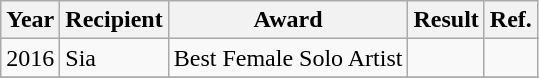<table class="wikitable">
<tr>
<th>Year</th>
<th>Recipient</th>
<th>Award</th>
<th>Result</th>
<th>Ref.</th>
</tr>
<tr>
<td rowspan="1">2016</td>
<td>Sia</td>
<td>Best Female Solo Artist</td>
<td></td>
<td></td>
</tr>
<tr>
</tr>
</table>
